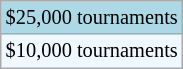<table class="wikitable" style="font-size:85%;">
<tr style="background:lightblue;">
<td>$25,000 tournaments</td>
</tr>
<tr style="background:#f0f8ff;">
<td>$10,000 tournaments</td>
</tr>
</table>
